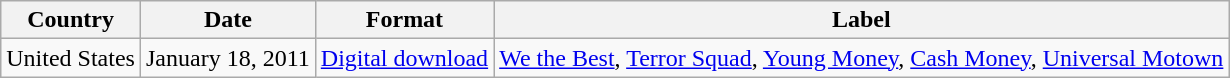<table class="wikitable">
<tr>
<th scope="col">Country</th>
<th scope="col">Date</th>
<th scope="col">Format</th>
<th scope="col">Label</th>
</tr>
<tr>
<td>United States</td>
<td>January 18, 2011</td>
<td><a href='#'>Digital download</a></td>
<td><a href='#'>We the Best</a>, <a href='#'>Terror Squad</a>, <a href='#'>Young Money</a>, <a href='#'>Cash Money</a>, <a href='#'>Universal Motown</a></td>
</tr>
</table>
